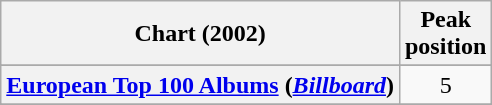<table class="wikitable plainrowheaders sortable" style="text-align:center;">
<tr>
<th scope="col">Chart (2002)</th>
<th scope="col">Peak<br>position</th>
</tr>
<tr>
</tr>
<tr>
</tr>
<tr>
</tr>
<tr>
</tr>
<tr>
</tr>
<tr>
<th scope="row"><a href='#'>European Top 100 Albums</a> (<em><a href='#'>Billboard</a></em>)</th>
<td>5</td>
</tr>
<tr>
</tr>
<tr>
</tr>
<tr>
</tr>
<tr>
</tr>
<tr>
</tr>
<tr>
</tr>
<tr>
</tr>
<tr>
</tr>
<tr>
</tr>
<tr>
</tr>
<tr>
</tr>
</table>
